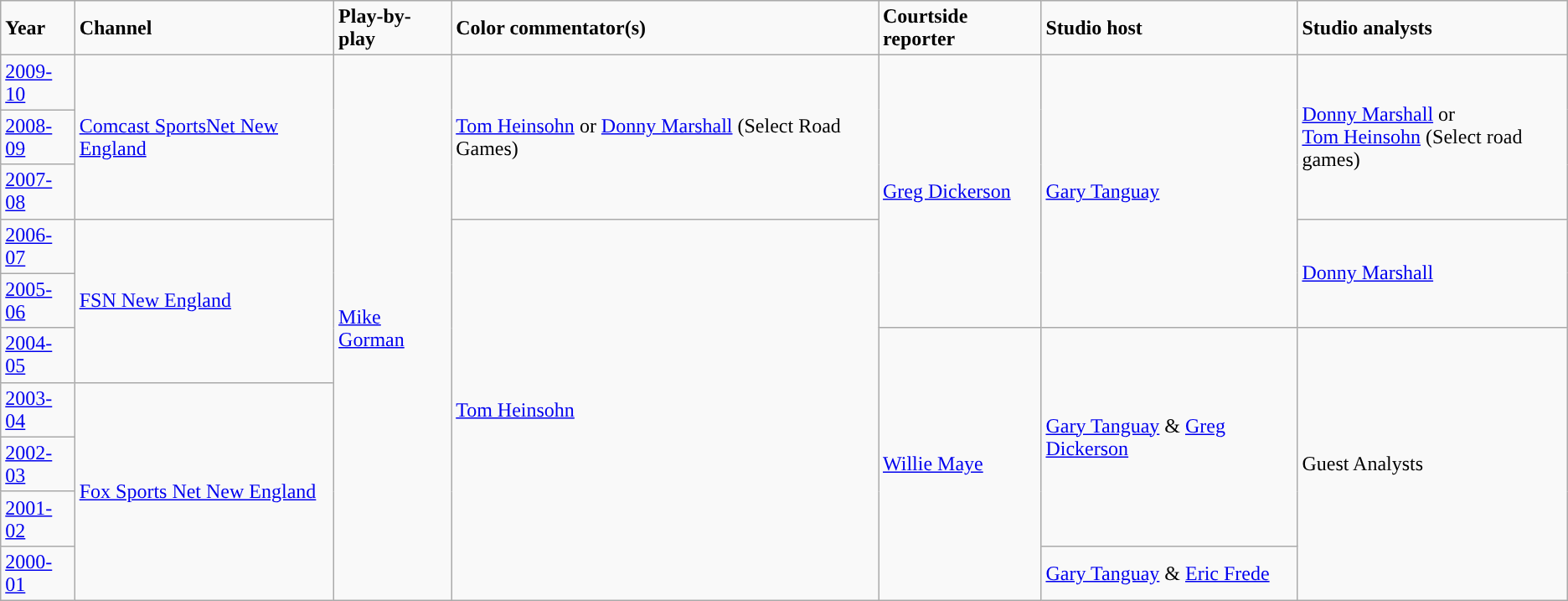<table class="wikitable">
<tr>
<td><strong>Year</strong></td>
<td><strong>Channel</strong></td>
<td><strong>Play-by-play</strong></td>
<td><strong>Color commentator(s)</strong></td>
<td><strong>Courtside reporter</strong></td>
<td><strong>Studio host</strong></td>
<td><strong>Studio analysts</strong></td>
</tr>
<tr>
<td><a href='#'>2009-10</a></td>
<td rowspan=3><a href='#'>Comcast SportsNet New England</a></td>
<td rowspan=10><a href='#'>Mike Gorman</a></td>
<td rowspan=3><a href='#'>Tom Heinsohn</a> or <a href='#'>Donny Marshall</a> (Select Road Games)</td>
<td rowspan=5><a href='#'>Greg Dickerson</a></td>
<td rowspan=5><a href='#'>Gary Tanguay</a></td>
<td rowspan=3><a href='#'>Donny Marshall</a> or<br> <a href='#'>Tom Heinsohn</a> (Select road games)</td>
</tr>
<tr>
<td><a href='#'>2008-09</a></td>
</tr>
<tr>
<td><a href='#'>2007-08</a></td>
</tr>
<tr>
<td><a href='#'>2006-07</a></td>
<td rowspan=3><a href='#'>FSN New England</a></td>
<td rowspan=7><a href='#'>Tom Heinsohn</a></td>
<td rowspan=2><a href='#'>Donny Marshall</a></td>
</tr>
<tr>
<td><a href='#'>2005-06</a></td>
</tr>
<tr>
<td><a href='#'>2004-05</a></td>
<td rowspan=5><a href='#'>Willie Maye</a></td>
<td rowspan=4><a href='#'>Gary Tanguay</a> & <a href='#'>Greg Dickerson</a></td>
<td rowspan=5>Guest Analysts</td>
</tr>
<tr>
<td><a href='#'>2003-04</a></td>
<td rowspan=4><a href='#'>Fox Sports Net New England</a></td>
</tr>
<tr>
<td><a href='#'>2002-03</a></td>
</tr>
<tr>
<td><a href='#'>2001-02</a></td>
</tr>
<tr>
<td><a href='#'>2000-01</a></td>
<td><a href='#'>Gary Tanguay</a> & <a href='#'>Eric Frede</a></td>
</tr>
</table>
